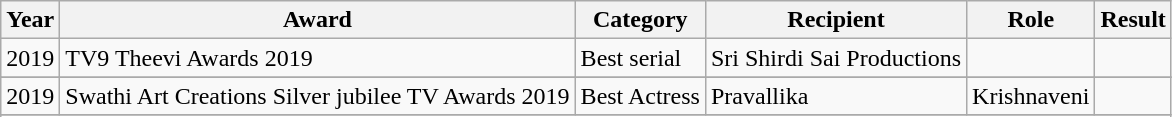<table class="wikitable">
<tr>
<th>Year</th>
<th>Award</th>
<th>Category</th>
<th>Recipient</th>
<th>Role</th>
<th>Result</th>
</tr>
<tr>
<td rowspan="1">2019</td>
<td rowspan="1">TV9 Theevi Awards 2019</td>
<td>Best serial</td>
<td>Sri Shirdi Sai Productions</td>
<td><br></td>
<td></td>
</tr>
<tr>
</tr>
<tr>
</tr>
<tr>
<td rowspan="1">2019</td>
<td rowspan="1">Swathi Art Creations Silver jubilee TV Awards 2019</td>
<td>Best Actress</td>
<td>Pravallika</td>
<td>Krishnaveni</td>
<td></td>
</tr>
<tr>
</tr>
<tr>
</tr>
</table>
